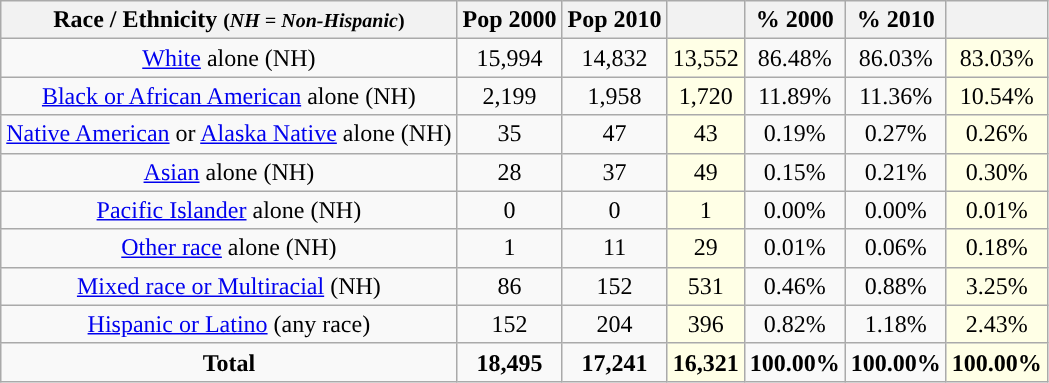<table class="wikitable" style="text-align:center;">
<tr>
<th>Race / Ethnicity <small>(<em>NH = Non-Hispanic</em>)</small></th>
<th>Pop 2000</th>
<th>Pop 2010</th>
<th></th>
<th>% 2000</th>
<th>% 2010</th>
<th></th>
</tr>
<tr>
<td><a href='#'>White</a> alone (NH)</td>
<td>15,994</td>
<td>14,832</td>
<td style='background: #ffffe6;'>13,552</td>
<td>86.48%</td>
<td>86.03%</td>
<td style='background: #ffffe6;'>83.03%</td>
</tr>
<tr>
<td><a href='#'>Black or African American</a> alone (NH)</td>
<td>2,199</td>
<td>1,958</td>
<td style='background: #ffffe6;'>1,720</td>
<td>11.89%</td>
<td>11.36%</td>
<td style='background: #ffffe6;'>10.54%</td>
</tr>
<tr>
<td><a href='#'>Native American</a> or <a href='#'>Alaska Native</a> alone (NH)</td>
<td>35</td>
<td>47</td>
<td style='background: #ffffe6;'>43</td>
<td>0.19%</td>
<td>0.27%</td>
<td style='background: #ffffe6;'>0.26%</td>
</tr>
<tr>
<td><a href='#'>Asian</a> alone (NH)</td>
<td>28</td>
<td>37</td>
<td style='background: #ffffe6;'>49</td>
<td>0.15%</td>
<td>0.21%</td>
<td style='background: #ffffe6;'>0.30%</td>
</tr>
<tr>
<td><a href='#'>Pacific Islander</a> alone (NH)</td>
<td>0</td>
<td>0</td>
<td style='background: #ffffe6;'>1</td>
<td>0.00%</td>
<td>0.00%</td>
<td style='background: #ffffe6;'>0.01%</td>
</tr>
<tr>
<td><a href='#'>Other race</a> alone (NH)</td>
<td>1</td>
<td>11</td>
<td style='background: #ffffe6;'>29</td>
<td>0.01%</td>
<td>0.06%</td>
<td style='background: #ffffe6;'>0.18%</td>
</tr>
<tr>
<td><a href='#'>Mixed race or Multiracial</a> (NH)</td>
<td>86</td>
<td>152</td>
<td style='background: #ffffe6;'>531</td>
<td>0.46%</td>
<td>0.88%</td>
<td style='background: #ffffe6;'>3.25%</td>
</tr>
<tr>
<td><a href='#'>Hispanic or Latino</a> (any race)</td>
<td>152</td>
<td>204</td>
<td style='background: #ffffe6;'>396</td>
<td>0.82%</td>
<td>1.18%</td>
<td style='background: #ffffe6;'>2.43%</td>
</tr>
<tr>
<td><strong>Total</strong></td>
<td><strong>18,495</strong></td>
<td><strong>17,241</strong></td>
<td style='background: #ffffe6;'><strong>16,321</strong></td>
<td><strong>100.00%</strong></td>
<td><strong>100.00%</strong></td>
<td style='background: #ffffe6;'><strong>100.00%</strong></td>
</tr>
</table>
